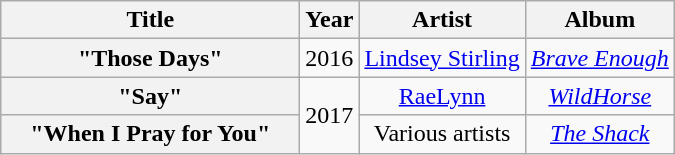<table class="wikitable plainrowheaders" style="text-align:center;">
<tr>
<th scope="col" style="width:12em;">Title</th>
<th scope="col">Year</th>
<th scope="col">Artist</th>
<th scope="col">Album</th>
</tr>
<tr>
<th scope="row">"Those Days"</th>
<td>2016</td>
<td><a href='#'>Lindsey Stirling</a></td>
<td><em><a href='#'>Brave Enough</a></em></td>
</tr>
<tr>
<th scope="row">"Say"</th>
<td rowspan="2">2017</td>
<td><a href='#'>RaeLynn</a></td>
<td><em><a href='#'>WildHorse</a></em></td>
</tr>
<tr>
<th scope="row">"When I Pray for You"</th>
<td>Various artists</td>
<td><em><a href='#'>The Shack</a></em></td>
</tr>
</table>
